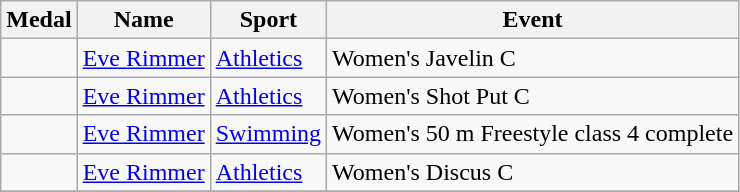<table class="wikitable sortable" style="font-size:100%">
<tr>
<th>Medal</th>
<th>Name</th>
<th>Sport</th>
<th>Event</th>
</tr>
<tr>
<td></td>
<td><a href='#'>Eve Rimmer</a></td>
<td><a href='#'>Athletics</a></td>
<td>Women's Javelin C</td>
</tr>
<tr>
<td></td>
<td><a href='#'>Eve Rimmer</a></td>
<td><a href='#'>Athletics</a></td>
<td>Women's Shot Put C</td>
</tr>
<tr>
<td></td>
<td><a href='#'>Eve Rimmer</a></td>
<td><a href='#'>Swimming</a></td>
<td>Women's 50 m Freestyle class 4 complete</td>
</tr>
<tr>
<td></td>
<td><a href='#'>Eve Rimmer</a></td>
<td><a href='#'>Athletics</a></td>
<td>Women's Discus C</td>
</tr>
<tr>
</tr>
</table>
